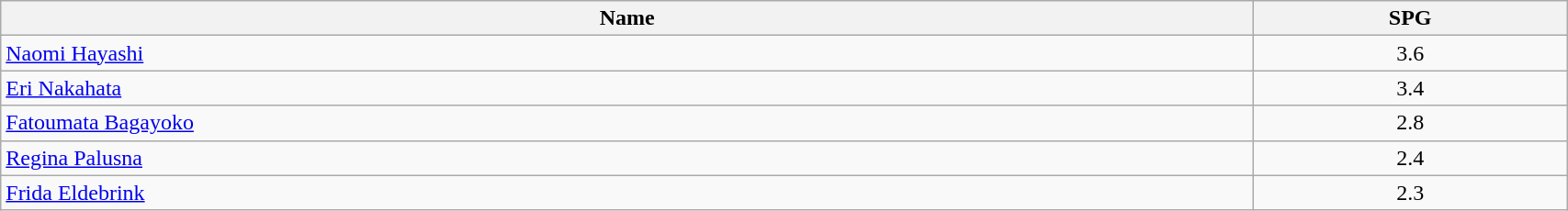<table class=wikitable width="90%">
<tr>
<th width="80%">Name</th>
<th width="20%">SPG</th>
</tr>
<tr>
<td> <a href='#'>Naomi Hayashi</a></td>
<td align=center>3.6</td>
</tr>
<tr>
<td> <a href='#'>Eri Nakahata</a></td>
<td align=center>3.4</td>
</tr>
<tr>
<td> <a href='#'>Fatoumata Bagayoko</a></td>
<td align=center>2.8</td>
</tr>
<tr>
<td> <a href='#'>Regina Palusna</a></td>
<td align=center>2.4</td>
</tr>
<tr>
<td> <a href='#'>Frida Eldebrink</a></td>
<td align=center>2.3</td>
</tr>
</table>
